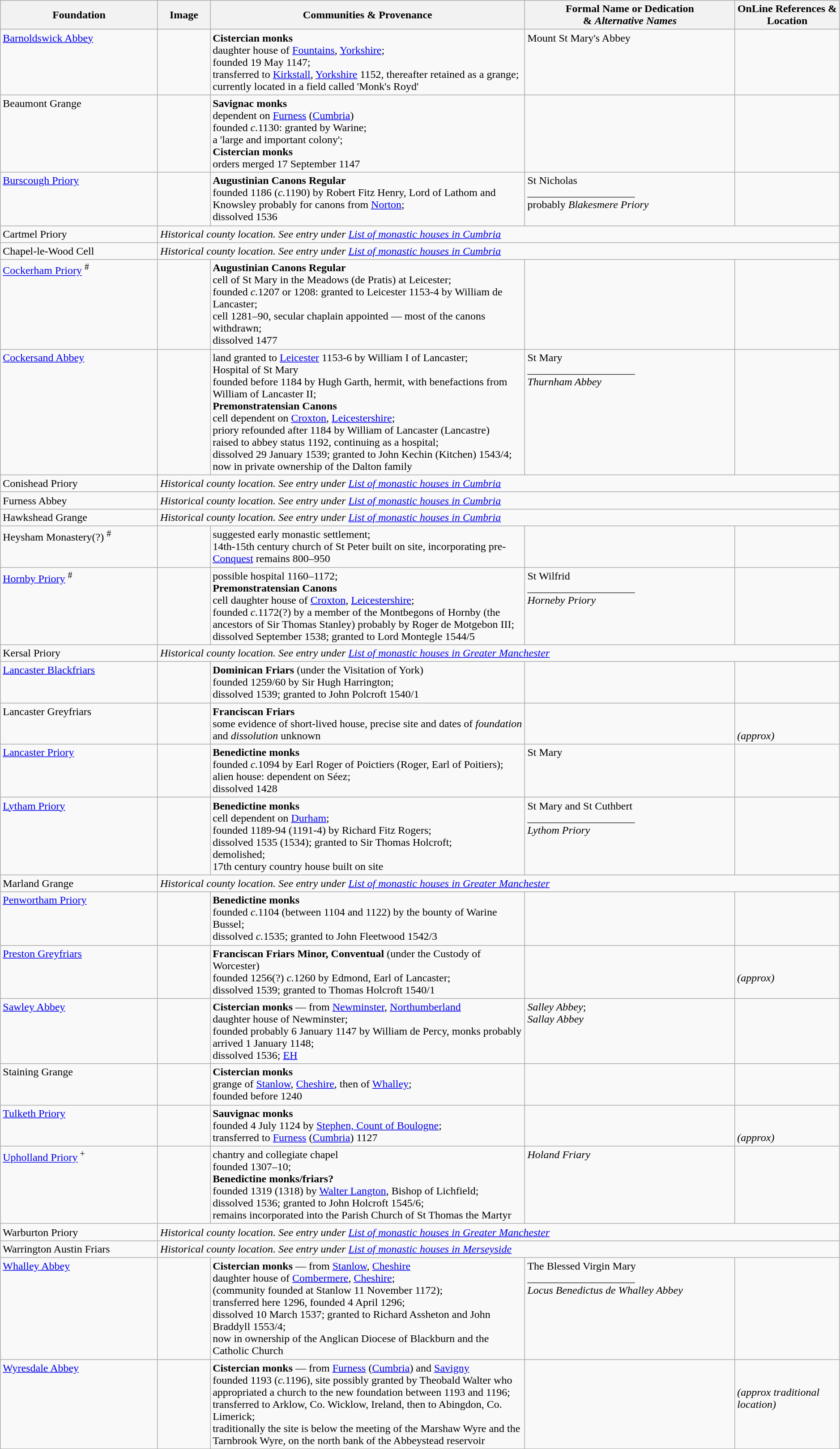<table width=99% class="wikitable">
<tr>
<th width = 15%>Foundation</th>
<th width = 5%>Image</th>
<th width = 30%>Communities & Provenance</th>
<th width = 20%>Formal Name or Dedication <br>& <em>Alternative Names</em><br><noinclude></th>
<th width = 10%>OnLine References & Location</noinclude></th>
</tr>
<tr valign=top>
<td><a href='#'>Barnoldswick Abbey</a></td>
<td></td>
<td><strong>Cistercian monks</strong><br>daughter house of <a href='#'>Fountains</a>, <a href='#'>Yorkshire</a>;<br>founded 19 May 1147;<br>transferred to <a href='#'>Kirkstall</a>, <a href='#'>Yorkshire</a> 1152, thereafter retained as a grange;<br>currently located in a field called 'Monk's Royd'</td>
<td>Mount St Mary's Abbey<br><noinclude></td>
<td><br><br></noinclude></td>
</tr>
<tr valign=top>
<td>Beaumont Grange</td>
<td></td>
<td><strong>Savignac monks</strong><br>dependent on <a href='#'>Furness</a> (<a href='#'>Cumbria</a>)<br>founded <em>c.</em>1130: granted by Warine;<br>a 'large and important colony';<br><strong>Cistercian monks</strong><br>orders merged 17 September 1147</td>
<td><br><noinclude></td>
<td><br><br></noinclude></td>
</tr>
<tr valign=top>
<td><a href='#'>Burscough Priory</a></td>
<td></td>
<td><strong>Augustinian Canons Regular</strong><br>founded 1186 (<em>c.</em>1190) by Robert Fitz Henry, Lord of Lathom and Knowsley probably for canons from <a href='#'>Norton</a>;<br>dissolved 1536</td>
<td>St Nicholas<br>____________________<br>probably <em>Blakesmere Priory</em><noinclude></td>
<td><br><br></noinclude></td>
</tr>
<tr valign=top>
<td>Cartmel Priory</td>
<td colspan=4><em>Historical county location. See entry under <a href='#'><noinclude>List of monastic houses in </noinclude>Cumbria</a></em></td>
</tr>
<tr valign=top>
<td>Chapel-le-Wood Cell</td>
<td colspan=4><em>Historical county location. See entry under <a href='#'><noinclude>List of monastic houses in </noinclude>Cumbria</a></em></td>
</tr>
<tr valign=top>
<td><a href='#'>Cockerham Priory</a> <sup>#</sup></td>
<td></td>
<td><strong>Augustinian Canons Regular</strong><br>cell of St Mary in the Meadows (de Pratis) at Leicester;<br>founded <em>c.</em>1207 or 1208: granted to Leicester 1153-4 by William de Lancaster;<br>cell 1281–90, secular chaplain appointed — most of the canons withdrawn;<br>dissolved 1477</td>
<td><br><noinclude></td>
<td><br><br></noinclude></td>
</tr>
<tr valign=top>
<td><a href='#'>Cockersand Abbey</a></td>
<td></td>
<td>land granted to <a href='#'>Leicester</a> 1153-6 by William I of Lancaster;<br>Hospital of St Mary<br>founded before 1184 by Hugh Garth, hermit, with benefactions from William of Lancaster II;<br><strong>Premonstratensian Canons</strong><br>cell dependent on <a href='#'>Croxton</a>, <a href='#'>Leicestershire</a>;<br>priory refounded after 1184 by William of Lancaster (Lancastre)<br>raised to abbey status 1192, continuing as a hospital;<br>dissolved 29 January 1539; granted to John Kechin (Kitchen) 1543/4;<br>now in private ownership of the Dalton family</td>
<td>St Mary<br>____________________<br><em>Thurnham Abbey</em><br><noinclude></td>
<td><br><br></noinclude></td>
</tr>
<tr valign=top>
<td>Conishead Priory</td>
<td colspan=4><em>Historical county location. See entry under <a href='#'><noinclude>List of monastic houses in </noinclude>Cumbria</a></em></td>
</tr>
<tr valign=top>
<td>Furness Abbey</td>
<td colspan=4><em>Historical county location. See entry under <a href='#'><noinclude>List of monastic houses in </noinclude>Cumbria</a></em></td>
</tr>
<tr valign=top>
<td>Hawkshead Grange</td>
<td colspan=4><em>Historical county location. See entry under <a href='#'><noinclude>List of monastic houses in </noinclude>Cumbria</a></em></td>
</tr>
<tr valign=top>
<td>Heysham Monastery(?) <sup>#</sup></td>
<td></td>
<td>suggested early monastic settlement;<br>14th-15th century church of St Peter built on site, incorporating pre-<a href='#'>Conquest</a> remains 800–950</td>
<td><br><noinclude></td>
<td><br><br></noinclude></td>
</tr>
<tr valign=top>
<td><a href='#'>Hornby Priory</a> <sup>#</sup></td>
<td></td>
<td>possible hospital 1160–1172;<br><strong>Premonstratensian Canons</strong><br>cell daughter house of <a href='#'>Croxton</a>, <a href='#'>Leicestershire</a>;<br>founded <em>c.</em>1172(?) by a member of the Montbegons of Hornby (the ancestors of Sir Thomas Stanley) probably by Roger de Motgebon III<noinclude></noinclude>;<br>dissolved September 1538; granted to Lord Montegle 1544/5</td>
<td>St Wilfrid<br>____________________<br><em>Horneby Priory</em><br><noinclude></td>
<td><br><br></noinclude></td>
</tr>
<tr valign=top>
<td>Kersal Priory</td>
<td colspan=4><em>Historical county location. See entry under <a href='#'><noinclude>List of monastic houses in </noinclude>Greater Manchester</a></em></td>
</tr>
<tr valign=top>
<td><a href='#'>Lancaster Blackfriars</a></td>
<td></td>
<td><strong>Dominican Friars</strong> (under the Visitation of York)<br>founded 1259/60 by Sir Hugh Harrington;<br>dissolved 1539; granted to John Polcroft 1540/1</td>
<td><br><noinclude></td>
<td><br><br></noinclude></td>
</tr>
<tr valign=top>
<td>Lancaster Greyfriars</td>
<td></td>
<td><strong>Franciscan Friars</strong><br>some evidence of short-lived house<noinclude></noinclude>, precise site and dates of <em>foundation</em> and <em>dissolution</em> unknown</td>
<td><br><noinclude></td>
<td><br><br> <em>(approx)</em></noinclude></td>
</tr>
<tr valign=top>
<td><a href='#'>Lancaster Priory</a></td>
<td></td>
<td><strong>Benedictine monks</strong><br>founded <em>c.</em>1094 by Earl Roger of Poictiers (Roger, Earl of Poitiers);<br><span>alien house</span>: dependent on Séez;<br>dissolved 1428</td>
<td>St Mary<br><noinclude></td>
<td><br><br></noinclude></td>
</tr>
<tr valign=top>
<td><a href='#'>Lytham Priory</a></td>
<td></td>
<td><strong>Benedictine monks</strong><br>cell dependent on <a href='#'>Durham</a>;<br>founded 1189-94<noinclude></noinclude> (1191-4<noinclude></noinclude>) by Richard Fitz Rogers;<br>dissolved 1535 (1534); granted to Sir Thomas Holcroft;<br>demolished;<br>17th century country house built on site</td>
<td>St Mary and St Cuthbert<br>____________________<br><em>Lythom Priory</em><br><noinclude></td>
<td><br><br></noinclude></td>
</tr>
<tr valign=top>
<td>Marland Grange</td>
<td colspan=4><em>Historical county location. See entry under <a href='#'><noinclude>List of monastic houses in </noinclude>Greater Manchester</a></em></td>
</tr>
<tr valign=top>
<td><a href='#'>Penwortham Priory</a></td>
<td></td>
<td><strong>Benedictine monks</strong><br>founded <em>c.</em>1104 (between 1104 and 1122<noinclude></noinclude>) by the bounty of Warine Bussel;<br>dissolved <em>c.</em>1535; granted to John Fleetwood 1542/3</td>
<td><br><noinclude></td>
<td><br><br></noinclude></td>
</tr>
<tr valign=top>
<td><a href='#'>Preston Greyfriars</a></td>
<td></td>
<td><strong>Franciscan Friars Minor, Conventual</strong> (under the Custody of Worcester)<br>founded 1256(?) <em>c.</em>1260 by Edmond, Earl of Lancaster;<br>dissolved 1539; granted to Thomas Holcroft 1540/1</td>
<td><br><noinclude></td>
<td><br><br> <em>(approx)</em></noinclude></td>
</tr>
<tr valign=top>
<td><a href='#'>Sawley Abbey</a></td>
<td></td>
<td><strong>Cistercian monks</strong> — from <a href='#'>Newminster</a>, <a href='#'>Northumberland</a><br>daughter house of Newminster;<br>founded probably 6 January 1147 by William de Percy, monks probably arrived 1 January 1148;<br>dissolved 1536; <a href='#'>EH</a></td>
<td><em>Salley Abbey</em>;<br><em>Sallay Abbey</em><br><noinclude></td>
<td><br><br></noinclude></td>
</tr>
<tr valign=top>
<td>Staining Grange</td>
<td></td>
<td><strong>Cistercian monks</strong><br>grange of <a href='#'>Stanlow</a>, <a href='#'>Cheshire</a>, then of <a href='#'>Whalley</a>;<br>founded before 1240</td>
<td><br><noinclude></td>
<td><br><br></noinclude></td>
</tr>
<tr valign=top>
<td><a href='#'>Tulketh Priory</a></td>
<td></td>
<td><strong>Sauvignac monks</strong><br>founded 4 July 1124 by <a href='#'>Stephen, Count of Boulogne</a>;<br>transferred to <a href='#'>Furness</a> (<a href='#'>Cumbria</a>) 1127</td>
<td><br><noinclude></td>
<td><br><br> <em>(approx)</em></noinclude></td>
</tr>
<tr valign=top>
<td><a href='#'>Upholland Priory</a><sup> +</sup></td>
<td></td>
<td>chantry and collegiate chapel<br>founded 1307–10;<br><strong>Benedictine monks/friars?</strong><br>founded 1319 (1318) by <a href='#'>Walter Langton</a>, Bishop of Lichfield;<br>dissolved 1536; granted to John Holcroft 1545/6;<br>remains incorporated into the Parish Church of St Thomas the Martyr</td>
<td><em>Holand Friary</em><br><noinclude></td>
<td><br><br></noinclude></td>
</tr>
<tr valign=top>
<td>Warburton Priory</td>
<td colspan=4><em>Historical county location. See entry under <a href='#'><noinclude>List of monastic houses in </noinclude>Greater Manchester</a></em></td>
</tr>
<tr valign=top>
<td>Warrington Austin Friars</td>
<td colspan=4><em>Historical county location. See entry under <a href='#'><noinclude>List of monastic houses in </noinclude>Merseyside</a></em></td>
</tr>
<tr valign=top>
<td><a href='#'>Whalley Abbey</a></td>
<td></td>
<td><strong>Cistercian monks</strong> — from <a href='#'>Stanlow</a>, <a href='#'>Cheshire</a><br>daughter house of <a href='#'>Combermere</a>, <a href='#'>Cheshire</a>;<br>(community founded at Stanlow 11 November 1172);<br>transferred here 1296, founded 4 April 1296;<br>dissolved 10 March 1537; granted to Richard Assheton and John Braddyll 1553/4;<br>now in ownership of the Anglican Diocese of Blackburn and the Catholic Church</td>
<td>The Blessed Virgin Mary<br>____________________<br><em>Locus Benedictus de Whalley Abbey</em><br><noinclude></td>
<td><br><br></noinclude></td>
</tr>
<tr valign=top>
<td><a href='#'>Wyresdale Abbey</a></td>
<td></td>
<td><strong>Cistercian monks</strong> — from <a href='#'>Furness</a> (<a href='#'>Cumbria</a>) and <a href='#'>Savigny</a><br>founded 1193 (<em>c.</em>1196), site possibly granted by Theobald Walter who appropriated a church to the new foundation between 1193 and 1196;<br>transferred to Arklow, Co. Wicklow, Ireland, then to Abingdon, Co. Limerick;<br>traditionally the site is below the meeting of the Marshaw Wyre and the Tarnbrook Wyre, on the north bank of the Abbeystead reservoir</td>
<td><br><noinclude></td>
<td><br><br> <em>(approx traditional location)</em></noinclude></td>
</tr>
</table>
